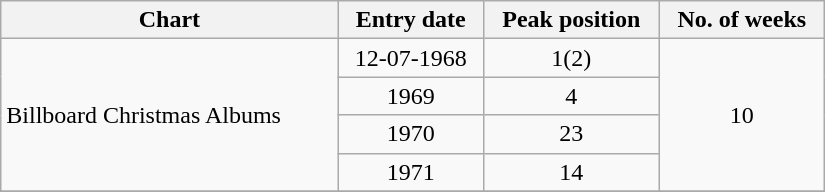<table border=1 cellspacing=0 cellpadding=2 width="550px" class="wikitable">
<tr>
<th align="center">Chart</th>
<th align="center">Entry date</th>
<th align="center">Peak position</th>
<th align="center">No. of weeks</th>
</tr>
<tr>
<td align="left" rowspan=4>Billboard Christmas Albums</td>
<td align="center">12-07-1968</td>
<td align="center">1(2)</td>
<td align="center" rowspan=4>10</td>
</tr>
<tr>
<td align="center">1969</td>
<td align="center">4</td>
</tr>
<tr>
<td align="center">1970</td>
<td align="center">23</td>
</tr>
<tr>
<td align="center">1971</td>
<td align="center">14</td>
</tr>
<tr>
</tr>
</table>
